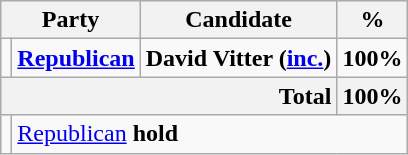<table class="wikitable">
<tr>
<th colspan=2>Party</th>
<th>Candidate</th>
<th>%</th>
</tr>
<tr>
<td></td>
<td><strong><a href='#'>Republican</a></strong></td>
<td><strong>David Vitter (<a href='#'>inc.</a>)</strong></td>
<td align=center><strong>100%</strong></td>
</tr>
<tr>
<th colspan=3; style="text-align:right;">Total</th>
<th align=center>100%</th>
</tr>
<tr>
<td></td>
<td colspan=6; style="text-align:left;"><a href='#'>Republican</a> <strong>hold</strong></td>
</tr>
</table>
